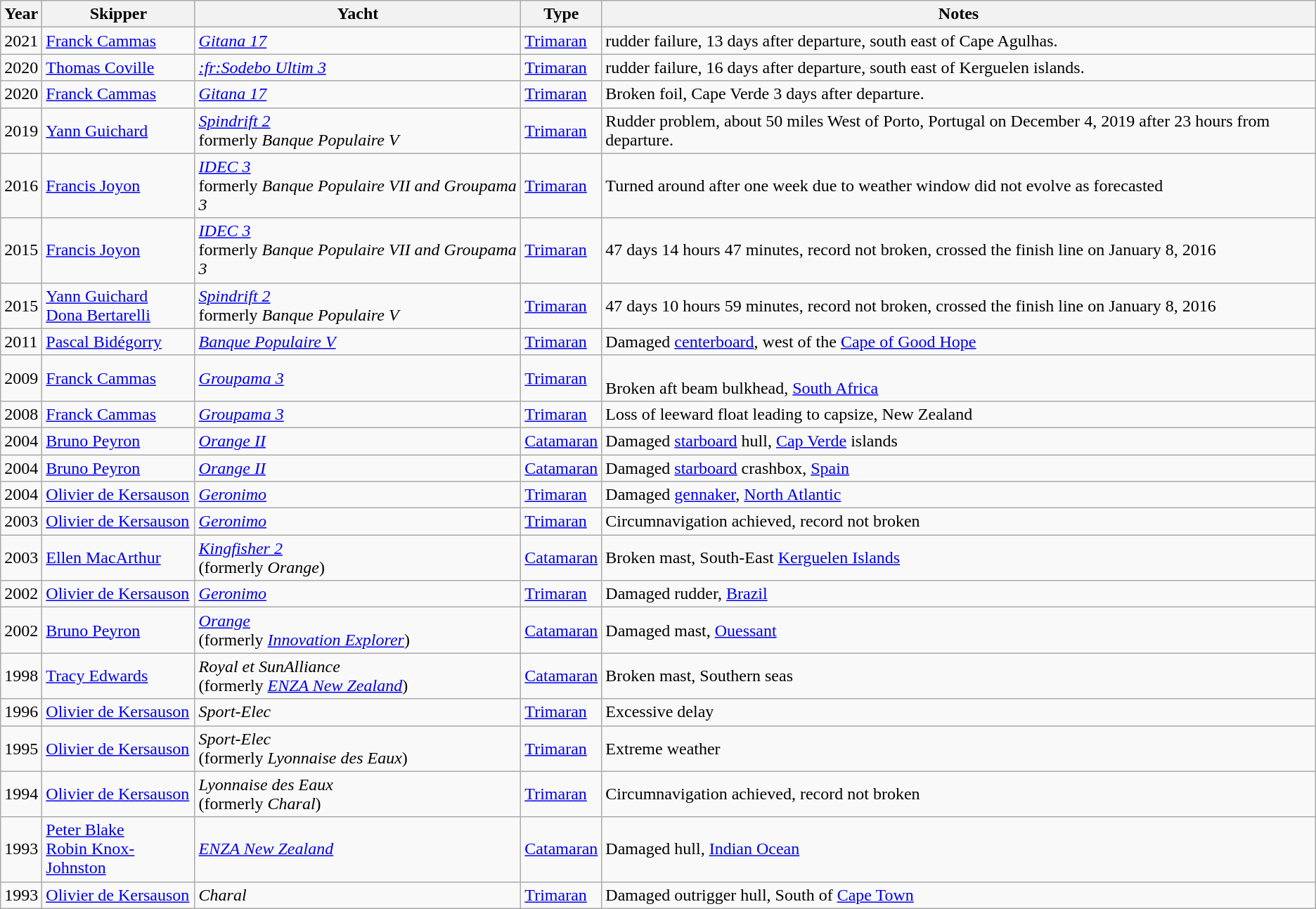<table class=wikitable>
<tr>
<th>Year</th>
<th>Skipper</th>
<th>Yacht</th>
<th>Type</th>
<th>Notes</th>
</tr>
<tr>
<td>2021</td>
<td> <a href='#'>Franck Cammas</a></td>
<td><em><a href='#'>Gitana 17</a></em></td>
<td><a href='#'>Trimaran</a></td>
<td>rudder failure, 13 days after departure, south east of Cape Agulhas.</td>
</tr>
<tr>
<td>2020</td>
<td> <a href='#'>Thomas Coville</a></td>
<td><em><a href='#'>:fr:Sodebo Ultim 3</a></em></td>
<td><a href='#'>Trimaran</a></td>
<td>rudder failure, 16 days after departure, south east of Kerguelen islands.</td>
</tr>
<tr>
<td>2020</td>
<td> <a href='#'>Franck Cammas</a></td>
<td><em><a href='#'>Gitana 17</a></em></td>
<td><a href='#'>Trimaran</a></td>
<td>Broken foil, Cape Verde 3 days after departure.</td>
</tr>
<tr>
<td>2019</td>
<td> <a href='#'>Yann Guichard</a></td>
<td><em><a href='#'>Spindrift 2</a></em><br>formerly <em>Banque Populaire V</em></td>
<td><a href='#'>Trimaran</a></td>
<td>Rudder problem, about 50 miles West of Porto, Portugal on December 4, 2019 after 23 hours from departure.</td>
</tr>
<tr>
<td>2016</td>
<td> <a href='#'>Francis Joyon</a></td>
<td><em><a href='#'>IDEC 3</a></em><br>formerly <em> Banque Populaire VII and Groupama 3</em></td>
<td><a href='#'>Trimaran</a></td>
<td>Turned around after one week due to weather window did not evolve as forecasted</td>
</tr>
<tr>
<td>2015</td>
<td> <a href='#'>Francis Joyon</a></td>
<td><em><a href='#'>IDEC 3</a></em><br>formerly <em> Banque Populaire VII and Groupama 3</em></td>
<td><a href='#'>Trimaran</a></td>
<td>47 days 14 hours 47 minutes, record not broken, crossed the finish line on January 8, 2016</td>
</tr>
<tr>
<td>2015</td>
<td> <a href='#'>Yann Guichard</a><br>  <a href='#'>Dona Bertarelli</a></td>
<td><em><a href='#'>Spindrift 2</a></em><br>formerly <em>Banque Populaire V</em></td>
<td><a href='#'>Trimaran</a></td>
<td>47 days 10 hours 59 minutes, record not broken, crossed the finish line on January 8, 2016</td>
</tr>
<tr>
<td>2011</td>
<td> <a href='#'>Pascal Bidégorry</a></td>
<td><em><a href='#'>Banque Populaire V</a></em></td>
<td><a href='#'>Trimaran</a></td>
<td>Damaged <a href='#'>centerboard</a>, west of the <a href='#'>Cape of Good Hope</a></td>
</tr>
<tr>
<td>2009</td>
<td> <a href='#'>Franck Cammas</a></td>
<td><em><a href='#'>Groupama 3</a></em></td>
<td><a href='#'>Trimaran</a></td>
<td><br>Broken aft beam bulkhead, <a href='#'>South Africa</a></td>
</tr>
<tr>
<td>2008</td>
<td> <a href='#'>Franck Cammas</a></td>
<td><em><a href='#'>Groupama 3</a></em></td>
<td><a href='#'>Trimaran</a></td>
<td>Loss of leeward float leading to capsize, New Zealand</td>
</tr>
<tr>
<td>2004</td>
<td> <a href='#'>Bruno Peyron</a></td>
<td><em><a href='#'>Orange II</a></em></td>
<td><a href='#'>Catamaran</a></td>
<td>Damaged <a href='#'>starboard</a> hull, <a href='#'>Cap Verde</a> islands</td>
</tr>
<tr>
<td>2004</td>
<td> <a href='#'>Bruno Peyron</a></td>
<td><em><a href='#'>Orange II</a></em></td>
<td><a href='#'>Catamaran</a></td>
<td>Damaged <a href='#'>starboard</a> crashbox, <a href='#'>Spain</a></td>
</tr>
<tr>
<td>2004</td>
<td> <a href='#'>Olivier de Kersauson</a></td>
<td><em><a href='#'>Geronimo</a></em></td>
<td><a href='#'>Trimaran</a></td>
<td>Damaged <a href='#'>gennaker</a>, <a href='#'>North Atlantic</a></td>
</tr>
<tr>
<td>2003</td>
<td> <a href='#'>Olivier de Kersauson</a></td>
<td><em><a href='#'>Geronimo</a></em></td>
<td><a href='#'>Trimaran</a></td>
<td>Circumnavigation achieved, record not broken</td>
</tr>
<tr>
<td>2003</td>
<td> <a href='#'>Ellen MacArthur</a></td>
<td><em><a href='#'>Kingfisher 2</a></em> <br>(formerly <em>Orange</em>)</td>
<td><a href='#'>Catamaran</a></td>
<td>Broken mast, South-East <a href='#'>Kerguelen Islands</a></td>
</tr>
<tr>
<td>2002</td>
<td> <a href='#'>Olivier de Kersauson</a></td>
<td><em><a href='#'>Geronimo</a></em></td>
<td><a href='#'>Trimaran</a></td>
<td>Damaged rudder, <a href='#'>Brazil</a></td>
</tr>
<tr>
<td>2002</td>
<td> <a href='#'>Bruno Peyron</a></td>
<td><em><a href='#'>Orange</a></em> <br>(formerly <em><a href='#'>Innovation Explorer</a></em>)</td>
<td><a href='#'>Catamaran</a></td>
<td>Damaged mast, <a href='#'>Ouessant</a></td>
</tr>
<tr>
<td>1998</td>
<td> <a href='#'>Tracy Edwards</a></td>
<td><em>Royal et SunAlliance</em> <br>(formerly <em><a href='#'>ENZA New Zealand</a></em>)</td>
<td><a href='#'>Catamaran</a></td>
<td>Broken mast, Southern seas</td>
</tr>
<tr>
<td>1996</td>
<td> <a href='#'>Olivier de Kersauson</a></td>
<td><em>Sport-Elec</em></td>
<td><a href='#'>Trimaran</a></td>
<td>Excessive delay</td>
</tr>
<tr>
<td>1995</td>
<td> <a href='#'>Olivier de Kersauson</a></td>
<td><em>Sport-Elec</em> <br>(formerly <em>Lyonnaise des Eaux</em>)</td>
<td><a href='#'>Trimaran</a></td>
<td>Extreme weather</td>
</tr>
<tr>
<td>1994</td>
<td> <a href='#'>Olivier de Kersauson</a></td>
<td><em>Lyonnaise des Eaux</em> <br>(formerly <em>Charal</em>)</td>
<td><a href='#'>Trimaran</a></td>
<td>Circumnavigation achieved, record not broken</td>
</tr>
<tr>
<td>1993</td>
<td> <a href='#'>Peter Blake</a><br> <a href='#'>Robin Knox-Johnston</a></td>
<td><em><a href='#'>ENZA New Zealand</a></em></td>
<td><a href='#'>Catamaran</a></td>
<td>Damaged hull, <a href='#'>Indian Ocean</a></td>
</tr>
<tr>
<td>1993</td>
<td> <a href='#'>Olivier de Kersauson</a></td>
<td><em>Charal</em></td>
<td><a href='#'>Trimaran</a></td>
<td>Damaged outrigger hull, South of <a href='#'>Cape Town</a></td>
</tr>
</table>
